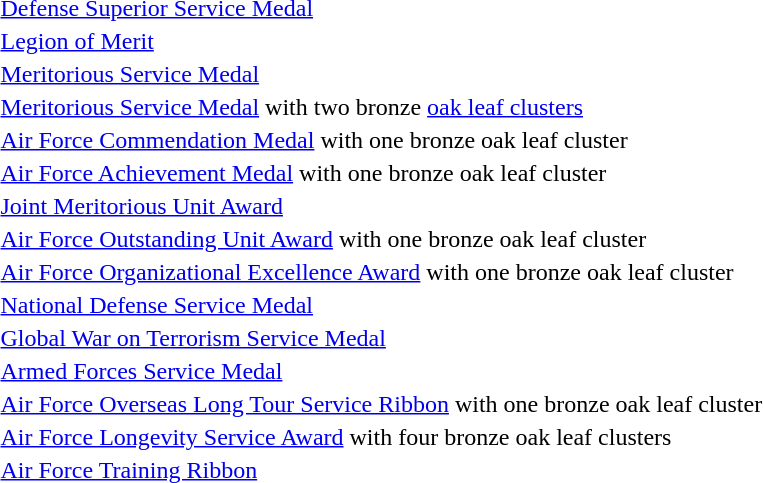<table>
<tr>
<td></td>
<td><a href='#'>Defense Superior Service Medal</a></td>
</tr>
<tr>
<td></td>
<td><a href='#'>Legion of Merit</a></td>
</tr>
<tr>
<td></td>
<td><a href='#'>Meritorious Service Medal</a></td>
</tr>
<tr>
<td></td>
<td><a href='#'>Meritorious Service Medal</a> with two bronze <a href='#'>oak leaf clusters</a></td>
</tr>
<tr>
<td></td>
<td><a href='#'>Air Force Commendation Medal</a> with one bronze oak leaf cluster</td>
</tr>
<tr>
<td></td>
<td><a href='#'>Air Force Achievement Medal</a> with one bronze oak leaf cluster</td>
</tr>
<tr>
<td></td>
<td><a href='#'>Joint Meritorious Unit Award</a></td>
</tr>
<tr>
<td></td>
<td><a href='#'>Air Force Outstanding Unit Award</a> with one bronze oak leaf cluster</td>
</tr>
<tr>
<td></td>
<td><a href='#'>Air Force Organizational Excellence Award</a> with one bronze oak leaf cluster</td>
</tr>
<tr>
<td></td>
<td><a href='#'>National Defense Service Medal</a></td>
</tr>
<tr>
<td></td>
<td><a href='#'>Global War on Terrorism Service Medal</a></td>
</tr>
<tr>
<td></td>
<td><a href='#'>Armed Forces Service Medal</a></td>
</tr>
<tr>
<td></td>
<td><a href='#'>Air Force Overseas Long Tour Service Ribbon</a> with one bronze oak leaf cluster</td>
</tr>
<tr>
<td></td>
<td><a href='#'>Air Force Longevity Service Award</a> with four bronze oak leaf clusters</td>
</tr>
<tr>
<td></td>
<td><a href='#'>Air Force Training Ribbon</a></td>
</tr>
</table>
